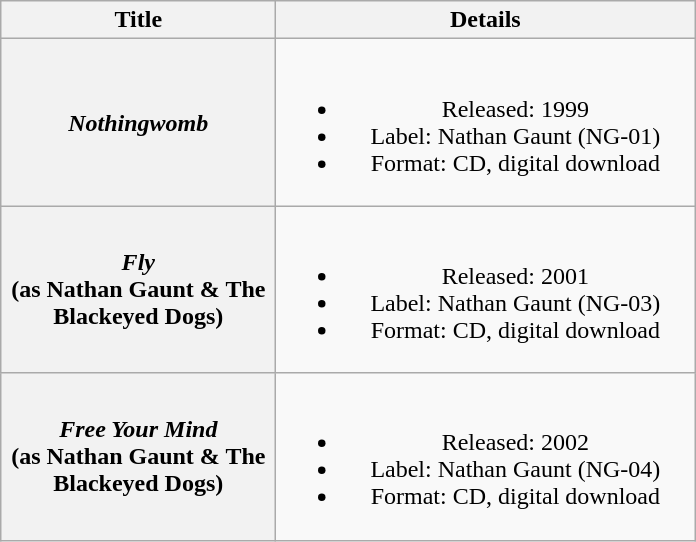<table class="wikitable plainrowheaders" style="text-align:center;" border="1">
<tr>
<th scope="col" style="width:11em;">Title</th>
<th scope="col" style="width:17em;">Details</th>
</tr>
<tr>
<th scope="row"><em>Nothingwomb</em></th>
<td><br><ul><li>Released: 1999</li><li>Label: Nathan Gaunt (NG-01)</li><li>Format: CD, digital download</li></ul></td>
</tr>
<tr>
<th scope="row"><em>Fly</em> <br> (as Nathan Gaunt & The Blackeyed Dogs)</th>
<td><br><ul><li>Released: 2001</li><li>Label: Nathan Gaunt (NG-03)</li><li>Format: CD, digital download</li></ul></td>
</tr>
<tr>
<th scope="row"><em>Free Your Mind</em> <br> (as Nathan Gaunt & The Blackeyed Dogs)</th>
<td><br><ul><li>Released: 2002</li><li>Label: Nathan Gaunt (NG-04)</li><li>Format: CD, digital download</li></ul></td>
</tr>
</table>
